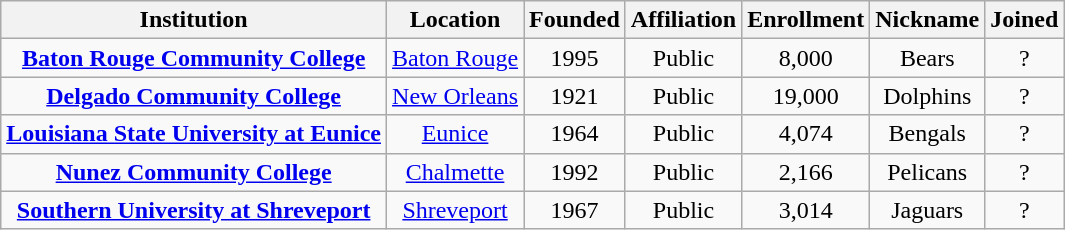<table class="wikitable sortable" style="text-align:center;">
<tr>
<th>Institution</th>
<th>Location</th>
<th>Founded</th>
<th>Affiliation</th>
<th>Enrollment</th>
<th>Nickname</th>
<th>Joined</th>
</tr>
<tr>
<td><strong><a href='#'>Baton Rouge Community College</a></strong></td>
<td><a href='#'>Baton Rouge</a></td>
<td>1995</td>
<td>Public</td>
<td>8,000</td>
<td>Bears</td>
<td>?</td>
</tr>
<tr>
<td><strong><a href='#'>Delgado Community College</a></strong></td>
<td><a href='#'>New Orleans</a></td>
<td>1921</td>
<td>Public</td>
<td>19,000</td>
<td>Dolphins</td>
<td>?</td>
</tr>
<tr>
<td><strong><a href='#'>Louisiana State University at Eunice</a></strong></td>
<td><a href='#'>Eunice</a></td>
<td>1964</td>
<td>Public</td>
<td>4,074</td>
<td>Bengals</td>
<td>?</td>
</tr>
<tr>
<td><strong><a href='#'>Nunez Community College</a></strong></td>
<td><a href='#'>Chalmette</a></td>
<td>1992</td>
<td>Public</td>
<td>2,166</td>
<td>Pelicans</td>
<td>?</td>
</tr>
<tr>
<td><strong><a href='#'>Southern University at Shreveport</a></strong></td>
<td><a href='#'>Shreveport</a></td>
<td>1967</td>
<td>Public</td>
<td>3,014</td>
<td>Jaguars</td>
<td>?</td>
</tr>
</table>
